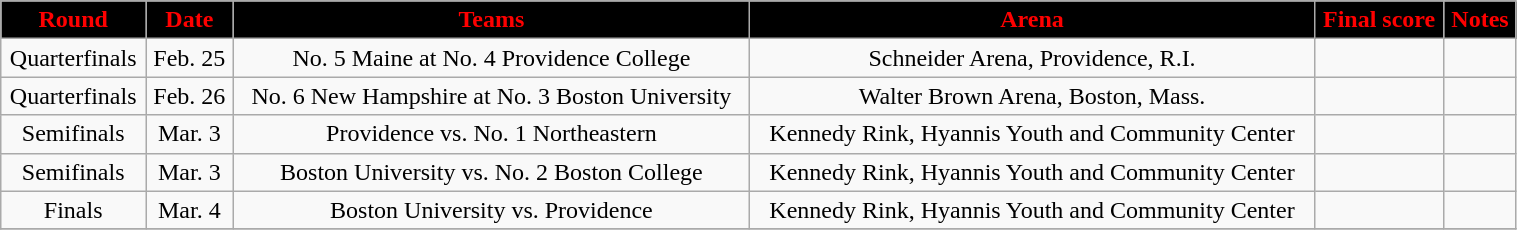<table class="wikitable" width="80%">
<tr align="center"  style="background:black;color:red;">
<td><strong>Round</strong></td>
<td><strong>Date</strong></td>
<td><strong>Teams</strong></td>
<td><strong>Arena</strong></td>
<td><strong>Final score</strong></td>
<td><strong>Notes</strong></td>
</tr>
<tr align="center" bgcolor="">
<td>Quarterfinals</td>
<td>Feb. 25</td>
<td>No. 5 Maine at No. 4 Providence College</td>
<td>Schneider Arena, Providence, R.I.</td>
<td></td>
<td></td>
</tr>
<tr align="center" bgcolor="">
<td>Quarterfinals</td>
<td>Feb. 26</td>
<td>No. 6 New Hampshire at No. 3 Boston University</td>
<td>Walter Brown Arena, Boston, Mass.</td>
<td></td>
<td></td>
</tr>
<tr align="center" bgcolor="">
<td>Semifinals</td>
<td>Mar. 3</td>
<td>Providence vs. No. 1 Northeastern</td>
<td>Kennedy Rink, Hyannis Youth and Community Center</td>
<td></td>
<td></td>
</tr>
<tr align="center" bgcolor="">
<td>Semifinals</td>
<td>Mar. 3</td>
<td>Boston University vs. No. 2 Boston College</td>
<td>Kennedy Rink, Hyannis Youth and Community Center</td>
<td></td>
<td></td>
</tr>
<tr align="center" bgcolor="">
<td>Finals</td>
<td>Mar. 4</td>
<td>Boston University vs. Providence</td>
<td>Kennedy Rink, Hyannis Youth and Community Center</td>
<td></td>
<td></td>
</tr>
<tr>
</tr>
</table>
